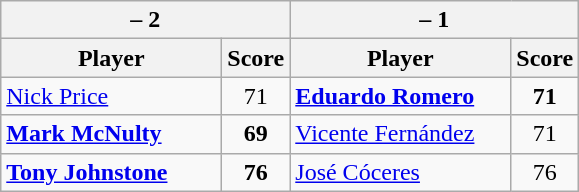<table class=wikitable>
<tr>
<th colspan=2> – 2</th>
<th colspan=2> – 1</th>
</tr>
<tr>
<th width=140>Player</th>
<th>Score</th>
<th width=140>Player</th>
<th>Score</th>
</tr>
<tr>
<td><a href='#'>Nick Price</a></td>
<td align=center>71</td>
<td><strong><a href='#'>Eduardo Romero</a></strong></td>
<td align=center><strong>71</strong></td>
</tr>
<tr>
<td><strong><a href='#'>Mark McNulty</a></strong></td>
<td align=center><strong>69</strong></td>
<td><a href='#'>Vicente Fernández</a></td>
<td align=center>71</td>
</tr>
<tr>
<td><strong><a href='#'>Tony Johnstone</a></strong></td>
<td align=center><strong>76</strong></td>
<td><a href='#'>José Cóceres</a></td>
<td align=center>76</td>
</tr>
</table>
